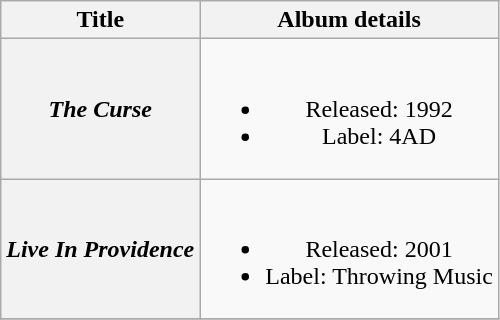<table class="wikitable plainrowheaders" style="text-align:center;">
<tr>
<th rowspan="1">Title</th>
<th rowspan="1">Album details</th>
</tr>
<tr>
<th scope="row"><em>The Curse</em></th>
<td><br><ul><li>Released: 1992</li><li>Label: 4AD</li></ul></td>
</tr>
<tr>
<th scope="row"><em>Live In Providence</em></th>
<td><br><ul><li>Released: 2001</li><li>Label: Throwing Music</li></ul></td>
</tr>
<tr>
</tr>
</table>
